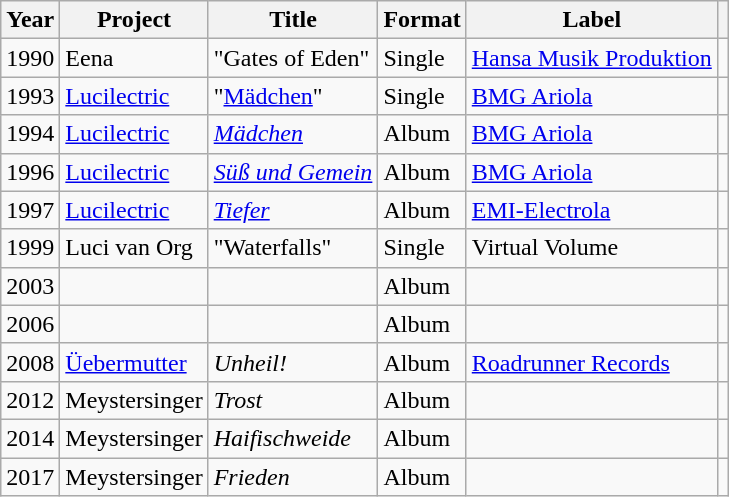<table class="wikitable plainrowheaders sortable" style="margin-right: 0;">
<tr>
<th scope="col">Year</th>
<th scope="col">Project</th>
<th scope="col">Title</th>
<th scope="col">Format</th>
<th scope="col">Label</th>
<th scope="col" class="unsortable"></th>
</tr>
<tr>
<td>1990</td>
<td>Eena</td>
<td>"Gates of Eden"</td>
<td>Single</td>
<td><a href='#'>Hansa Musik Produktion</a></td>
<td></td>
</tr>
<tr>
<td>1993</td>
<td><a href='#'>Lucilectric</a></td>
<td>"<a href='#'>Mädchen</a>"</td>
<td>Single</td>
<td><a href='#'>BMG Ariola</a></td>
<td></td>
</tr>
<tr>
<td>1994</td>
<td><a href='#'>Lucilectric</a></td>
<td><em><a href='#'>Mädchen</a></em></td>
<td>Album</td>
<td><a href='#'>BMG Ariola</a></td>
<td></td>
</tr>
<tr>
<td>1996</td>
<td><a href='#'>Lucilectric</a></td>
<td><em><a href='#'>Süß und Gemein</a></em></td>
<td>Album</td>
<td><a href='#'>BMG Ariola</a></td>
<td></td>
</tr>
<tr>
<td>1997</td>
<td><a href='#'>Lucilectric</a></td>
<td><em><a href='#'>Tiefer</a></em></td>
<td>Album</td>
<td><a href='#'>EMI-Electrola</a></td>
<td></td>
</tr>
<tr>
<td>1999</td>
<td>Luci van Org</td>
<td>"Waterfalls"</td>
<td>Single</td>
<td>Virtual Volume</td>
<td></td>
</tr>
<tr>
<td>2003</td>
<td></td>
<td></td>
<td>Album</td>
<td></td>
<td></td>
</tr>
<tr>
<td>2006</td>
<td></td>
<td></td>
<td>Album</td>
<td></td>
<td></td>
</tr>
<tr>
<td>2008</td>
<td><a href='#'>Üebermutter</a></td>
<td><em>Unheil!</em></td>
<td>Album</td>
<td><a href='#'>Roadrunner Records</a></td>
<td></td>
</tr>
<tr>
<td>2012</td>
<td>Meystersinger</td>
<td><em>Trost</em></td>
<td>Album</td>
<td></td>
<td></td>
</tr>
<tr>
<td>2014</td>
<td>Meystersinger</td>
<td><em>Haifischweide</em></td>
<td>Album</td>
<td></td>
<td></td>
</tr>
<tr>
<td>2017</td>
<td>Meystersinger</td>
<td><em>Frieden</em></td>
<td>Album</td>
<td></td>
<td></td>
</tr>
</table>
